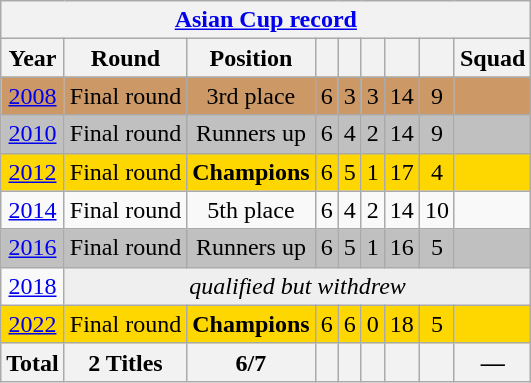<table class="wikitable" style="text-align:center">
<tr>
<th colspan=9><a href='#'>Asian Cup record</a></th>
</tr>
<tr>
<th>Year</th>
<th>Round</th>
<th>Position</th>
<th></th>
<th></th>
<th></th>
<th></th>
<th></th>
<th>Squad</th>
</tr>
<tr bgcolor=#cc9966>
<td> <a href='#'>2008</a></td>
<td>Final round</td>
<td> 3rd place</td>
<td>6</td>
<td>3</td>
<td>3</td>
<td>14</td>
<td>9</td>
<td></td>
</tr>
<tr bgcolor=silver>
<td> <a href='#'>2010</a></td>
<td>Final round</td>
<td> Runners up</td>
<td>6</td>
<td>4</td>
<td>2</td>
<td>14</td>
<td>9</td>
<td></td>
</tr>
<tr bgcolor=gold>
<td> <a href='#'>2012</a></td>
<td>Final round</td>
<td> <strong>Champions</strong></td>
<td>6</td>
<td>5</td>
<td>1</td>
<td>17</td>
<td>4</td>
<td></td>
</tr>
<tr>
<td> <a href='#'>2014</a></td>
<td>Final round</td>
<td>5th place</td>
<td>6</td>
<td>4</td>
<td>2</td>
<td>14</td>
<td>10</td>
<td></td>
</tr>
<tr bgcolor=silver>
<td> <a href='#'>2016</a></td>
<td>Final round</td>
<td> Runners up</td>
<td>6</td>
<td>5</td>
<td>1</td>
<td>16</td>
<td>5</td>
<td></td>
</tr>
<tr>
<td> <a href='#'>2018</a></td>
<td bgcolor=#efefef colspan=8><em>qualified but withdrew</em></td>
</tr>
<tr bgcolor=gold>
<td> <a href='#'>2022</a></td>
<td>Final round</td>
<td> <strong>Champions</strong></td>
<td>6</td>
<td>6</td>
<td>0</td>
<td>18</td>
<td>5</td>
<td></td>
</tr>
<tr>
<th>Total</th>
<th>2 Titles</th>
<th>6/7</th>
<th></th>
<th></th>
<th></th>
<th></th>
<th></th>
<th>—</th>
</tr>
</table>
